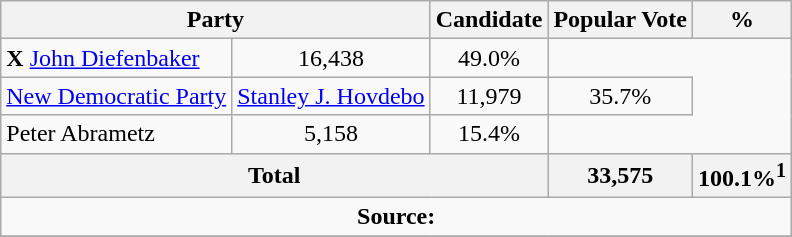<table class="wikitable">
<tr>
<th colspan="2">Party</th>
<th>Candidate</th>
<th>Popular Vote</th>
<th>%</th>
</tr>
<tr>
<td> <strong>X</strong> <a href='#'>John Diefenbaker</a></td>
<td align=center>16,438</td>
<td align=center>49.0%</td>
</tr>
<tr>
<td><a href='#'>New Democratic Party</a></td>
<td><a href='#'>Stanley J. Hovdebo</a></td>
<td align=center>11,979</td>
<td align=center>35.7%</td>
</tr>
<tr>
<td>Peter Abrametz</td>
<td align=center>5,158</td>
<td align=center>15.4%</td>
</tr>
<tr>
<th colspan=3 align=center>Total</th>
<th align=center>33,575</th>
<th align=center>100.1%<sup>1</sup></th>
</tr>
<tr>
<td align="center" colspan=5><strong>Source:</strong> </td>
</tr>
<tr>
</tr>
</table>
